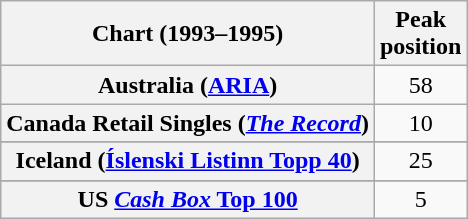<table class="wikitable sortable plainrowheaders" style="text-align:center">
<tr>
<th>Chart (1993–1995)</th>
<th>Peak<br>position</th>
</tr>
<tr>
<th scope="row">Australia (<a href='#'>ARIA</a>)</th>
<td>58</td>
</tr>
<tr>
<th scope="row">Canada Retail Singles (<em><a href='#'>The Record</a></em>)</th>
<td>10</td>
</tr>
<tr>
</tr>
<tr>
</tr>
<tr>
<th scope="row">Iceland (<a href='#'>Íslenski Listinn Topp 40</a>)</th>
<td>25</td>
</tr>
<tr>
</tr>
<tr>
</tr>
<tr>
</tr>
<tr>
</tr>
<tr>
</tr>
<tr>
</tr>
<tr>
</tr>
<tr>
<th scope="row">US <a href='#'><em>Cash Box</em> Top 100</a></th>
<td>5</td>
</tr>
</table>
